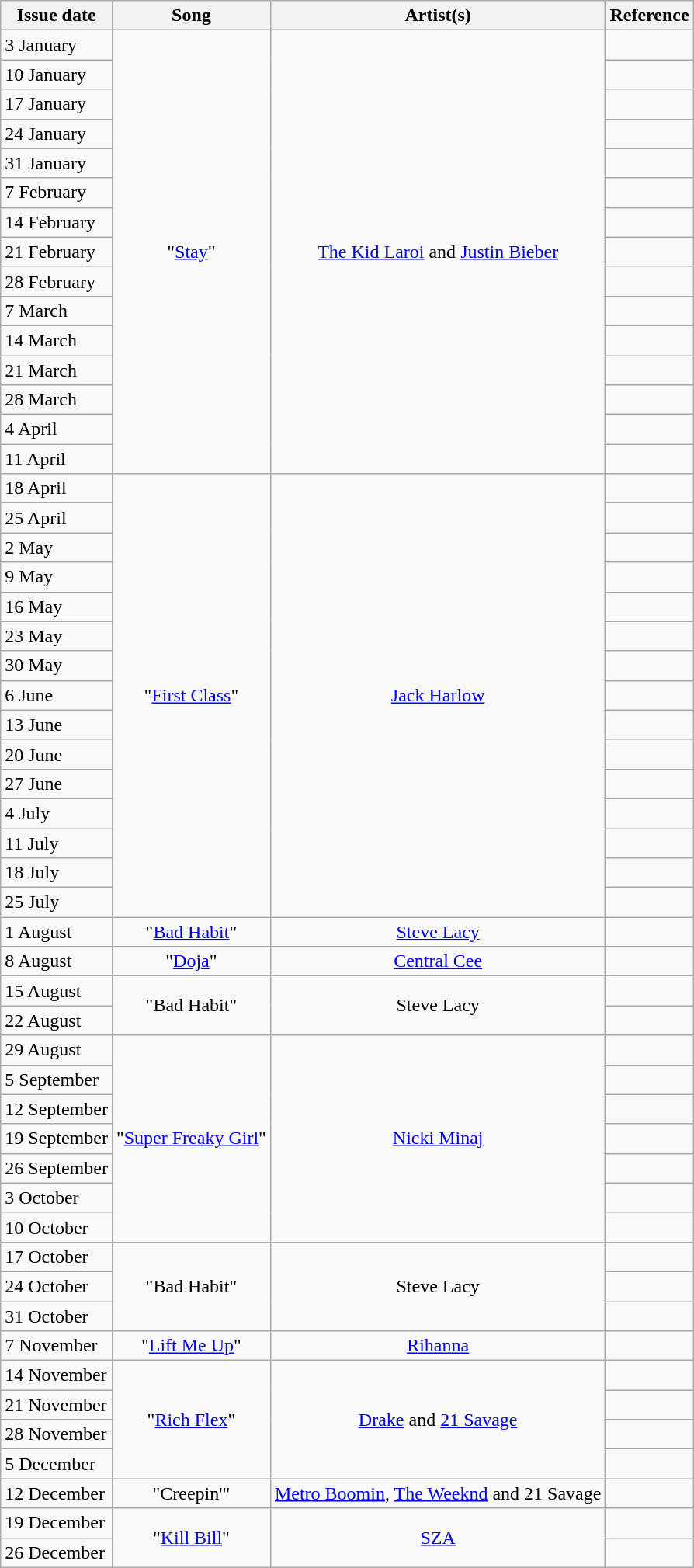<table class="wikitable">
<tr>
<th>Issue date</th>
<th>Song</th>
<th>Artist(s)</th>
<th>Reference</th>
</tr>
<tr>
<td align="left">3 January</td>
<td align="center" rowspan=15>"<a href='#'>Stay</a>"</td>
<td align="center" rowspan=15><a href='#'>The Kid Laroi</a> and <a href='#'>Justin Bieber</a></td>
<td align="center"></td>
</tr>
<tr>
<td align="left">10 January</td>
<td align="center"></td>
</tr>
<tr>
<td align="left">17 January</td>
<td align="center"></td>
</tr>
<tr>
<td align="left">24 January</td>
<td align="center"></td>
</tr>
<tr>
<td align="left">31 January</td>
<td align="center"></td>
</tr>
<tr>
<td align="left">7 February</td>
<td align="center"></td>
</tr>
<tr>
<td align="left">14 February</td>
<td align="center"></td>
</tr>
<tr>
<td align="left">21 February</td>
<td align="center"></td>
</tr>
<tr>
<td align="left">28 February</td>
<td align="center"></td>
</tr>
<tr>
<td align="left">7 March</td>
<td align="center"></td>
</tr>
<tr>
<td align="left">14 March</td>
<td align="center"></td>
</tr>
<tr>
<td align="left">21 March</td>
<td align="center"></td>
</tr>
<tr>
<td align="left">28 March</td>
<td align="center"></td>
</tr>
<tr>
<td align="left">4 April</td>
<td align="center"></td>
</tr>
<tr>
<td align="left">11 April</td>
<td align="center"></td>
</tr>
<tr>
<td align="left">18 April</td>
<td align="center" rowspan=15>"<a href='#'>First Class</a>"</td>
<td align="center" rowspan=15><a href='#'>Jack Harlow</a></td>
<td align="center"></td>
</tr>
<tr>
<td align="left">25 April</td>
<td align="center"></td>
</tr>
<tr>
<td align="left">2 May</td>
<td align="center"></td>
</tr>
<tr>
<td align="left">9 May</td>
<td align="center"></td>
</tr>
<tr>
<td align="left">16 May</td>
<td align="center"></td>
</tr>
<tr>
<td align="left">23 May</td>
<td align="center"></td>
</tr>
<tr>
<td align="left">30 May</td>
<td align="center"></td>
</tr>
<tr>
<td align="left">6 June</td>
<td align="center"></td>
</tr>
<tr>
<td align="left">13 June</td>
<td align="center"></td>
</tr>
<tr>
<td align="left">20 June</td>
<td align="center"></td>
</tr>
<tr>
<td align="left">27 June</td>
<td align="center"></td>
</tr>
<tr>
<td align="left">4 July</td>
<td align="center"></td>
</tr>
<tr>
<td align="left">11 July</td>
<td align="center"></td>
</tr>
<tr>
<td align="left">18 July</td>
<td align="center"></td>
</tr>
<tr>
<td align="left">25 July</td>
<td align="center"></td>
</tr>
<tr>
<td align="left">1 August</td>
<td align="center">"<a href='#'>Bad Habit</a>"</td>
<td align="center"><a href='#'>Steve Lacy</a></td>
<td align="center"></td>
</tr>
<tr>
<td align="left">8 August</td>
<td align="center">"<a href='#'>Doja</a>"</td>
<td align="center"><a href='#'>Central Cee</a></td>
<td align="center"></td>
</tr>
<tr>
<td align="left">15 August</td>
<td align="center" rowspan=2>"Bad Habit"</td>
<td align="center" rowspan=2>Steve Lacy</td>
<td align="center"></td>
</tr>
<tr>
<td align="left">22 August</td>
<td align="center"></td>
</tr>
<tr>
<td align="left">29 August</td>
<td align="center" rowspan=7>"<a href='#'>Super Freaky Girl</a>"</td>
<td align="center" rowspan=7><a href='#'>Nicki Minaj</a></td>
<td align="center"></td>
</tr>
<tr>
<td align="left">5 September</td>
<td align="center"></td>
</tr>
<tr>
<td align="left">12 September</td>
<td align="center"></td>
</tr>
<tr>
<td align="left">19 September</td>
<td align="center"></td>
</tr>
<tr>
<td align="left">26 September</td>
<td align="center"></td>
</tr>
<tr>
<td align="left">3 October</td>
<td align="center"></td>
</tr>
<tr>
<td align="left">10 October</td>
<td align="center"></td>
</tr>
<tr>
<td align="left">17 October</td>
<td align="center" rowspan=3>"Bad Habit"</td>
<td align="center" rowspan=3>Steve Lacy</td>
<td align="center"></td>
</tr>
<tr>
<td align="left">24 October</td>
<td align="center"></td>
</tr>
<tr>
<td align="left">31 October</td>
<td align="center"></td>
</tr>
<tr>
<td align="left">7 November</td>
<td align="center">"<a href='#'>Lift Me Up</a>"</td>
<td align="center"><a href='#'>Rihanna</a></td>
<td align="center"></td>
</tr>
<tr>
<td align="left">14 November</td>
<td align="center" rowspan=4>"<a href='#'>Rich Flex</a>"</td>
<td align="center" rowspan=4><a href='#'>Drake</a> and <a href='#'>21 Savage</a></td>
<td align="center"></td>
</tr>
<tr>
<td align="left">21 November</td>
<td align="center"></td>
</tr>
<tr>
<td align="left">28 November</td>
<td align="center"></td>
</tr>
<tr>
<td align="left">5 December</td>
<td align="center"></td>
</tr>
<tr>
<td align="left">12 December</td>
<td align="center">"Creepin'"</td>
<td align="center"><a href='#'>Metro Boomin</a>, <a href='#'>The Weeknd</a> and 21 Savage</td>
<td align="center"></td>
</tr>
<tr>
<td align="left">19 December</td>
<td align="center" rowspan=2>"<a href='#'>Kill Bill</a>"</td>
<td align="center" rowspan=2><a href='#'>SZA</a></td>
<td align="center"></td>
</tr>
<tr>
<td align="left">26 December</td>
<td align="center"></td>
</tr>
</table>
